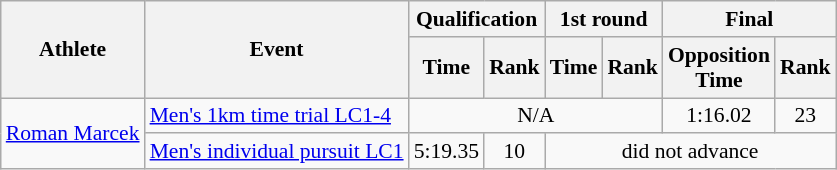<table class=wikitable style="font-size:90%">
<tr>
<th rowspan="2">Athlete</th>
<th rowspan="2">Event</th>
<th colspan="2">Qualification</th>
<th colspan="2">1st round</th>
<th colspan="2">Final</th>
</tr>
<tr>
<th>Time</th>
<th>Rank</th>
<th>Time</th>
<th>Rank</th>
<th>Opposition<br>Time</th>
<th>Rank</th>
</tr>
<tr>
<td rowspan="2"><a href='#'>Roman Marcek</a></td>
<td><a href='#'>Men's 1km time trial LC1-4</a></td>
<td align="center" colspan="4">N/A</td>
<td align="center">1:16.02</td>
<td align="center">23</td>
</tr>
<tr>
<td><a href='#'>Men's individual pursuit LC1</a></td>
<td align="center">5:19.35</td>
<td align="center">10</td>
<td align="center" colspan="4">did not advance</td>
</tr>
</table>
